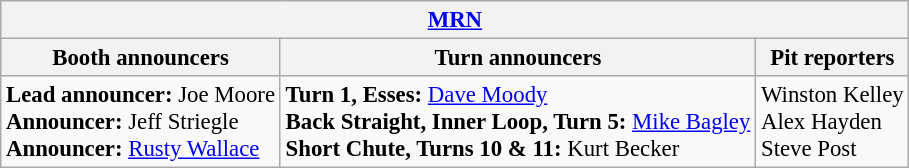<table class="wikitable" style="font-size: 95%;">
<tr>
<th colspan="3"><a href='#'>MRN</a></th>
</tr>
<tr>
<th>Booth announcers</th>
<th>Turn announcers</th>
<th>Pit reporters</th>
</tr>
<tr>
<td><strong>Lead announcer:</strong> Joe Moore<br><strong>Announcer:</strong> Jeff Striegle<br><strong>Announcer:</strong> <a href='#'>Rusty Wallace</a></td>
<td><strong>Turn 1, Esses:</strong> <a href='#'>Dave Moody</a><br><strong>Back Straight, Inner Loop, Turn 5:</strong> <a href='#'>Mike Bagley</a><br><strong>Short Chute, Turns 10 & 11:</strong> Kurt Becker</td>
<td>Winston Kelley<br>Alex Hayden<br>Steve Post</td>
</tr>
</table>
